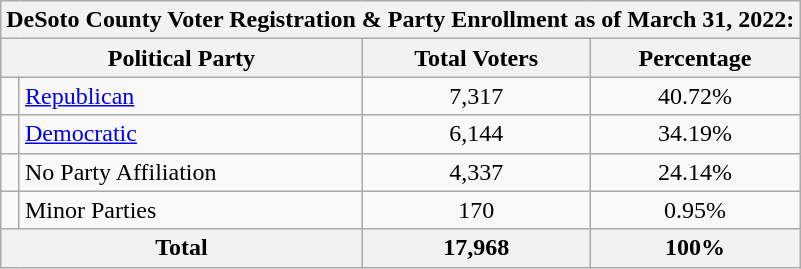<table class=wikitable>
<tr>
<th colspan = 6>DeSoto County Voter Registration & Party Enrollment as of March 31, 2022:</th>
</tr>
<tr>
<th colspan = 2>Political Party</th>
<th>Total Voters</th>
<th>Percentage</th>
</tr>
<tr>
<td></td>
<td><a href='#'>Republican</a></td>
<td align = center>7,317</td>
<td align = center>40.72%</td>
</tr>
<tr>
<td></td>
<td><a href='#'>Democratic</a></td>
<td align = center>6,144</td>
<td align = center>34.19%</td>
</tr>
<tr>
<td></td>
<td>No Party Affiliation</td>
<td align = center>4,337</td>
<td align = center>24.14%</td>
</tr>
<tr>
<td></td>
<td>Minor Parties</td>
<td align = center>170</td>
<td align = center>0.95%</td>
</tr>
<tr>
<th colspan = 2>Total</th>
<th align = center>17,968</th>
<th align = center>100%</th>
</tr>
</table>
